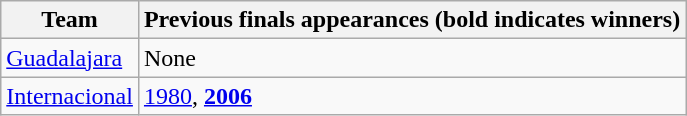<table class="wikitable">
<tr>
<th>Team</th>
<th>Previous finals appearances (bold indicates winners)</th>
</tr>
<tr>
<td> <a href='#'>Guadalajara</a></td>
<td>None</td>
</tr>
<tr>
<td> <a href='#'>Internacional</a></td>
<td><a href='#'>1980</a>, <strong><a href='#'>2006</a></strong></td>
</tr>
</table>
